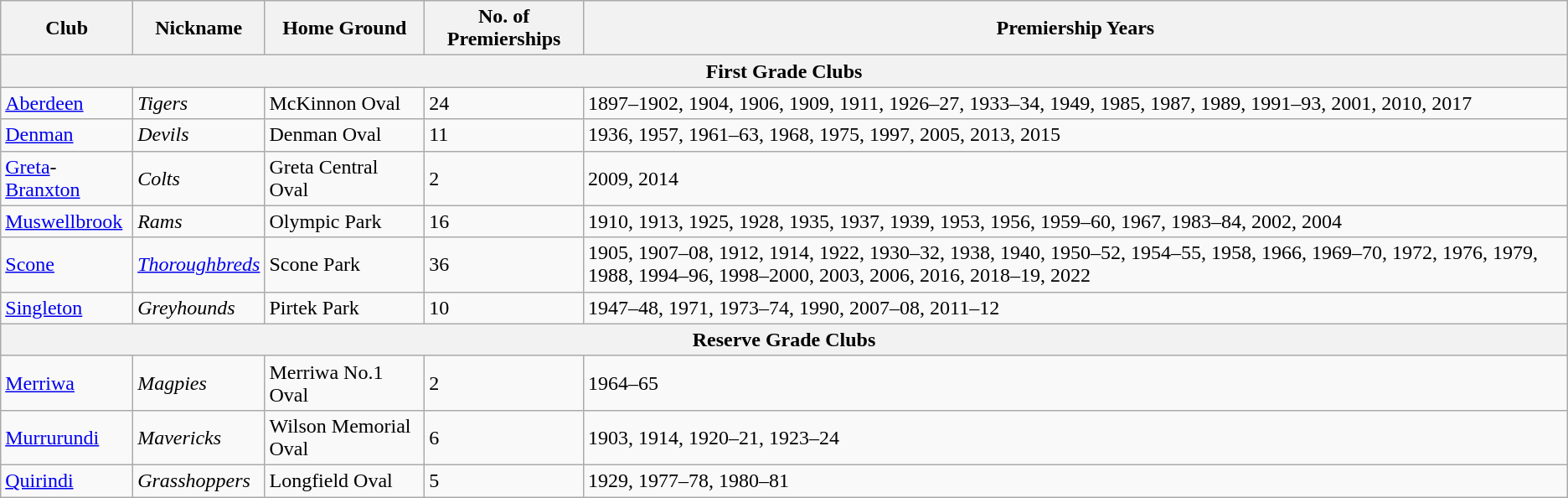<table class="wikitable sortable">
<tr>
<th>Club</th>
<th>Nickname</th>
<th>Home Ground</th>
<th>No. of Premierships</th>
<th>Premiership Years</th>
</tr>
<tr>
<th colspan="5">First Grade Clubs</th>
</tr>
<tr>
<td> <a href='#'>Aberdeen</a></td>
<td><em>Tigers</em></td>
<td>McKinnon Oval</td>
<td>24</td>
<td>1897–1902, 1904, 1906, 1909, 1911, 1926–27, 1933–34, 1949, 1985, 1987, 1989, 1991–93, 2001, 2010, 2017</td>
</tr>
<tr>
<td> <a href='#'>Denman</a></td>
<td><em>Devils</em></td>
<td>Denman Oval</td>
<td>11</td>
<td>1936, 1957, 1961–63, 1968, 1975, 1997, 2005, 2013, 2015</td>
</tr>
<tr>
<td> <a href='#'>Greta</a>-<a href='#'>Branxton</a></td>
<td><em>Colts</em></td>
<td>Greta Central Oval</td>
<td>2</td>
<td>2009, 2014</td>
</tr>
<tr>
<td> <a href='#'>Muswellbrook</a></td>
<td><em>Rams</em></td>
<td>Olympic Park</td>
<td>16</td>
<td>1910, 1913, 1925, 1928, 1935, 1937, 1939, 1953, 1956, 1959–60, 1967, 1983–84, 2002, 2004</td>
</tr>
<tr>
<td> <a href='#'>Scone</a></td>
<td><a href='#'><em>Thoroughbreds</em></a></td>
<td>Scone Park</td>
<td>36</td>
<td>1905, 1907–08, 1912, 1914, 1922, 1930–32, 1938, 1940, 1950–52, 1954–55, 1958, 1966, 1969–70, 1972, 1976, 1979, 1988, 1994–96, 1998–2000, 2003, 2006, 2016, 2018–19, 2022</td>
</tr>
<tr>
<td> <a href='#'>Singleton</a></td>
<td><em>Greyhounds</em></td>
<td>Pirtek Park</td>
<td>10</td>
<td>1947–48, 1971, 1973–74, 1990, 2007–08, 2011–12</td>
</tr>
<tr>
<th colspan="5">Reserve Grade Clubs</th>
</tr>
<tr>
<td> <a href='#'>Merriwa</a></td>
<td><em>Magpies</em></td>
<td>Merriwa No.1 Oval</td>
<td>2</td>
<td>1964–65</td>
</tr>
<tr>
<td> <a href='#'>Murrurundi</a></td>
<td><em>Mavericks</em></td>
<td>Wilson Memorial Oval</td>
<td>6</td>
<td>1903, 1914, 1920–21, 1923–24</td>
</tr>
<tr>
<td> <a href='#'>Quirindi</a></td>
<td><em>Grasshoppers</em></td>
<td>Longfield Oval</td>
<td>5</td>
<td>1929, 1977–78, 1980–81</td>
</tr>
</table>
